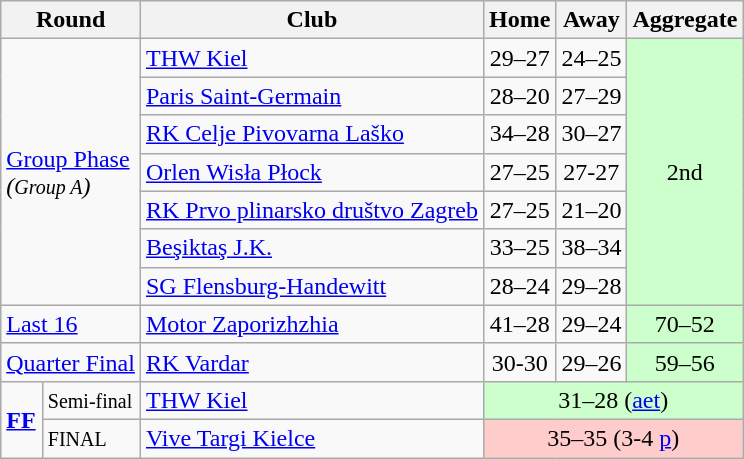<table class="wikitable">
<tr>
<th colspan="2">Round</th>
<th>Club</th>
<th>Home</th>
<th>Away</th>
<th>Aggregate</th>
</tr>
<tr>
<td rowspan="7" colspan="2"><a href='#'>Group Phase</a><br><em>(<small>Group A</small>)</em></td>
<td> <a href='#'>THW Kiel</a></td>
<td style="text-align:center;">29–27</td>
<td style="text-align:center;">24–25</td>
<td rowspan="7" style="text-align:center;" bgcolor="#ccffcc">2nd</td>
</tr>
<tr>
<td> <a href='#'>Paris Saint-Germain</a></td>
<td style="text-align:center;">28–20</td>
<td style="text-align:center;">27–29</td>
</tr>
<tr>
<td> <a href='#'>RK Celje Pivovarna Laško</a></td>
<td style="text-align:center;">34–28</td>
<td style="text-align:center;">30–27</td>
</tr>
<tr>
<td> <a href='#'>Orlen Wisła Płock</a></td>
<td style="text-align:center;">27–25</td>
<td style="text-align:center;">27-27</td>
</tr>
<tr>
<td> <a href='#'>RK Prvo plinarsko društvo Zagreb</a></td>
<td style="text-align:center;">27–25</td>
<td style="text-align:center;">21–20</td>
</tr>
<tr>
<td> <a href='#'>Beşiktaş J.K.</a></td>
<td style="text-align:center;">33–25</td>
<td style="text-align:center;">38–34</td>
</tr>
<tr>
<td> <a href='#'>SG Flensburg-Handewitt</a></td>
<td style="text-align:center;">28–24</td>
<td style="text-align:center;">29–28</td>
</tr>
<tr>
<td colspan="2"><a href='#'>Last 16</a></td>
<td> <a href='#'>Motor Zaporizhzhia</a></td>
<td style="text-align:center;">41–28</td>
<td style="text-align:center;">29–24</td>
<td style="text-align:center;" bgcolor="#ccffcc">70–52</td>
</tr>
<tr>
<td colspan="2"><a href='#'>Quarter Final</a></td>
<td> <a href='#'>RK Vardar</a></td>
<td style="text-align:center;">30-30</td>
<td style="text-align:center;">29–26</td>
<td style="text-align:center;" bgcolor="#ccffcc">59–56</td>
</tr>
<tr>
<td rowspan="2"><strong><a href='#'>FF</a></strong></td>
<td><small>Semi-final</small></td>
<td> <a href='#'>THW Kiel</a></td>
<td colspan="3" style="text-align:center;" bgcolor="#ccffcc">31–28 (<a href='#'>aet</a>)</td>
</tr>
<tr>
<td><small>FINAL</small></td>
<td> <a href='#'>Vive Targi Kielce</a></td>
<td colspan="3" style="text-align:center;" bgcolor="#ffcccc">35–35 (3-4 <a href='#'>p</a>)</td>
</tr>
</table>
